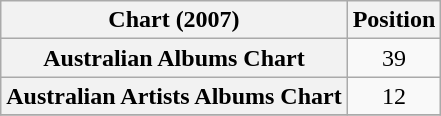<table class="wikitable sortable plainrowheaders" style="text-align:center">
<tr>
<th scope="col">Chart (2007)</th>
<th scope="col">Position</th>
</tr>
<tr>
<th scope="row">Australian Albums Chart</th>
<td>39</td>
</tr>
<tr>
<th scope="row">Australian Artists Albums Chart</th>
<td>12</td>
</tr>
<tr>
</tr>
</table>
